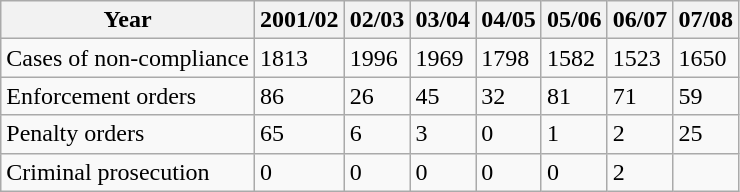<table class="wikitable">
<tr>
<th>Year</th>
<th>2001/02</th>
<th>02/03</th>
<th>03/04</th>
<th>04/05</th>
<th>05/06</th>
<th>06/07</th>
<th>07/08</th>
</tr>
<tr>
<td>Cases of non-compliance</td>
<td>1813</td>
<td>1996</td>
<td>1969</td>
<td>1798</td>
<td>1582</td>
<td>1523</td>
<td>1650</td>
</tr>
<tr>
<td>Enforcement orders</td>
<td>86</td>
<td>26</td>
<td>45</td>
<td>32</td>
<td>81</td>
<td>71</td>
<td>59</td>
</tr>
<tr>
<td>Penalty orders</td>
<td>65</td>
<td>6</td>
<td>3</td>
<td>0</td>
<td>1</td>
<td>2</td>
<td>25</td>
</tr>
<tr>
<td>Criminal prosecution</td>
<td>0</td>
<td>0</td>
<td>0</td>
<td>0</td>
<td>0</td>
<td>2</td>
<td></td>
</tr>
</table>
